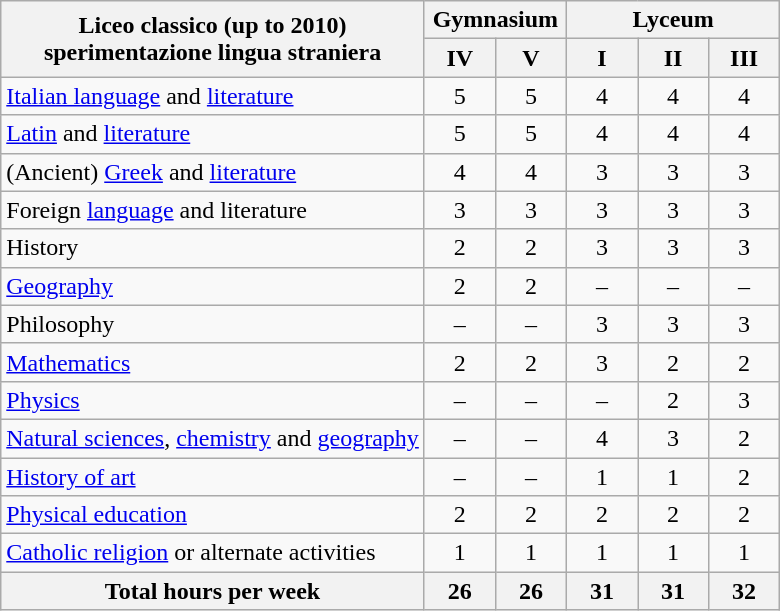<table class="wikitable">
<tr>
<th rowspan="2">Liceo classico (up to 2010)<br>sperimentazione lingua straniera</th>
<th colspan="2">Gymnasium</th>
<th colspan="3">Lyceum</th>
</tr>
<tr>
<th width="40">IV</th>
<th width="40">V</th>
<th width="40">I</th>
<th width="40">II</th>
<th width="40">III</th>
</tr>
<tr align="center">
<td align="left"><a href='#'>Italian language</a> and <a href='#'>literature</a></td>
<td>5</td>
<td>5</td>
<td>4</td>
<td>4</td>
<td>4</td>
</tr>
<tr align="center">
<td align="left"><a href='#'>Latin</a> and <a href='#'>literature</a></td>
<td>5</td>
<td>5</td>
<td>4</td>
<td>4</td>
<td>4</td>
</tr>
<tr align="center">
<td align="left">(Ancient) <a href='#'>Greek</a> and <a href='#'>literature</a></td>
<td>4</td>
<td>4</td>
<td>3</td>
<td>3</td>
<td>3</td>
</tr>
<tr align="center">
<td align="left">Foreign <a href='#'>language</a> and literature</td>
<td>3</td>
<td>3</td>
<td>3</td>
<td>3</td>
<td>3</td>
</tr>
<tr align="center">
<td align="left">History</td>
<td>2</td>
<td>2</td>
<td>3</td>
<td>3</td>
<td>3</td>
</tr>
<tr align="center">
<td align="left"><a href='#'>Geography</a></td>
<td>2</td>
<td>2</td>
<td>–</td>
<td>–</td>
<td>–</td>
</tr>
<tr align="center">
<td align="left">Philosophy</td>
<td>–</td>
<td>–</td>
<td>3</td>
<td>3</td>
<td>3</td>
</tr>
<tr align="center">
<td align="left"><a href='#'>Mathematics</a></td>
<td>2</td>
<td>2</td>
<td>3</td>
<td>2</td>
<td>2</td>
</tr>
<tr align="center">
<td align="left"><a href='#'>Physics</a></td>
<td>–</td>
<td>–</td>
<td>–</td>
<td>2</td>
<td>3</td>
</tr>
<tr align="center">
<td align="left"><a href='#'>Natural sciences</a>, <a href='#'>chemistry</a> and <a href='#'>geography</a></td>
<td>–</td>
<td>–</td>
<td>4</td>
<td>3</td>
<td>2</td>
</tr>
<tr align="center">
<td align="left"><a href='#'>History of art</a></td>
<td>–</td>
<td>–</td>
<td>1</td>
<td>1</td>
<td>2</td>
</tr>
<tr align="center">
<td align="left"><a href='#'>Physical education</a></td>
<td>2</td>
<td>2</td>
<td>2</td>
<td>2</td>
<td>2</td>
</tr>
<tr align="center">
<td align="left"><a href='#'>Catholic religion</a> or alternate activities</td>
<td>1</td>
<td>1</td>
<td>1</td>
<td>1</td>
<td>1</td>
</tr>
<tr>
<th>Total hours per week</th>
<th>26</th>
<th>26</th>
<th>31</th>
<th>31</th>
<th>32</th>
</tr>
</table>
